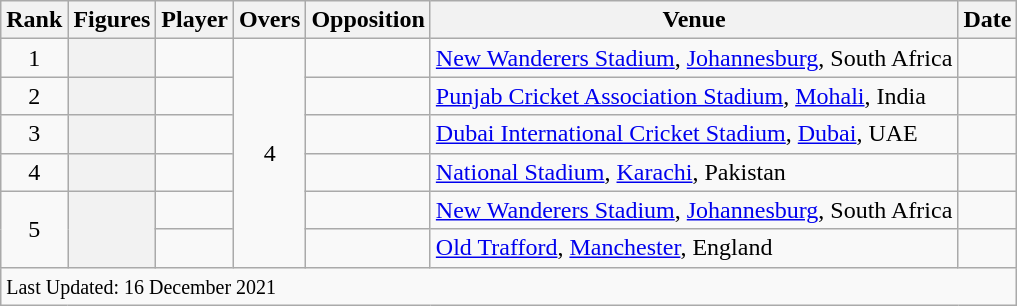<table class="wikitable plainrowheaders sortable">
<tr>
<th scope=col>Rank</th>
<th scope=col>Figures</th>
<th scope=col>Player</th>
<th scope=col>Overs</th>
<th scope=col>Opposition</th>
<th scope=col>Venue</th>
<th scope=col>Date</th>
</tr>
<tr>
<td align=center>1</td>
<th scope=row style=text-align:center;></th>
<td> </td>
<td align=center rowspan=6>4</td>
<td></td>
<td><a href='#'>New Wanderers Stadium</a>, <a href='#'>Johannesburg</a>, South Africa</td>
<td></td>
</tr>
<tr>
<td align=center>2</td>
<th scope=row style=text-align:center;></th>
<td></td>
<td></td>
<td><a href='#'>Punjab Cricket Association Stadium</a>, <a href='#'>Mohali</a>, India</td>
<td> </td>
</tr>
<tr>
<td align=center>3</td>
<th scope=row style=text-align:center;></th>
<td></td>
<td></td>
<td><a href='#'>Dubai International Cricket Stadium</a>, <a href='#'>Dubai</a>, UAE</td>
<td></td>
</tr>
<tr>
<td align=center>4</td>
<th scope=row style=text-align:center;></th>
<td></td>
<td></td>
<td><a href='#'>National Stadium</a>, <a href='#'>Karachi</a>, Pakistan</td>
<td></td>
</tr>
<tr>
<td align=center rowspan=2>5</td>
<th scope=row style=text-align:center; rowspan=2></th>
<td></td>
<td></td>
<td><a href='#'>New Wanderers Stadium</a>, <a href='#'>Johannesburg</a>, South Africa</td>
<td></td>
</tr>
<tr>
<td> </td>
<td></td>
<td><a href='#'>Old Trafford</a>, <a href='#'>Manchester</a>, England</td>
<td></td>
</tr>
<tr class=sortbottom>
<td colspan=7><small>Last Updated: 16 December 2021</small></td>
</tr>
</table>
